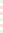<table style="font-size: 85%">
<tr>
<td style="background:#dfd;"></td>
</tr>
<tr>
<td style="background:#fdd;"></td>
</tr>
<tr>
<td style="background:#fdd;"></td>
</tr>
<tr>
<td style="background:#dfd;"></td>
</tr>
<tr>
<td style="background:#fdd;"></td>
</tr>
<tr>
<td style="background:#dfd;"></td>
</tr>
</table>
